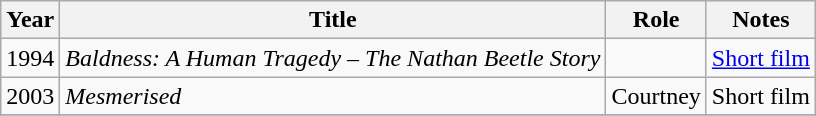<table class="wikitable sortable">
<tr>
<th>Year</th>
<th>Title</th>
<th>Role</th>
<th class="unsortable">Notes</th>
</tr>
<tr>
<td>1994</td>
<td><em>Baldness: A Human Tragedy – The Nathan Beetle Story</em></td>
<td></td>
<td><a href='#'>Short film</a></td>
</tr>
<tr>
<td>2003</td>
<td><em>Mesmerised</em></td>
<td>Courtney</td>
<td>Short film</td>
</tr>
<tr>
</tr>
</table>
